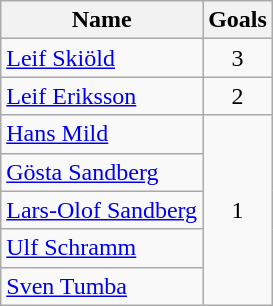<table class="wikitable">
<tr>
<th>Name</th>
<th>Goals</th>
</tr>
<tr>
<td> <a href='#'>Leif Skiöld</a></td>
<td style="text-align:center;">3</td>
</tr>
<tr>
<td> <a href='#'>Leif Eriksson</a></td>
<td style="text-align:center;">2</td>
</tr>
<tr>
<td> <a href='#'>Hans Mild</a></td>
<td rowspan="5" style="text-align:center;">1</td>
</tr>
<tr>
<td> <a href='#'>Gösta Sandberg</a></td>
</tr>
<tr>
<td> <a href='#'>Lars-Olof Sandberg</a></td>
</tr>
<tr>
<td> <a href='#'>Ulf Schramm</a></td>
</tr>
<tr>
<td> <a href='#'>Sven Tumba</a></td>
</tr>
</table>
